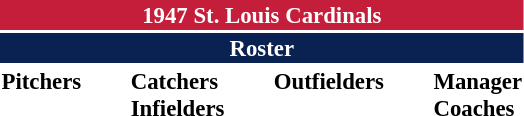<table class="toccolours" style="font-size: 95%;">
<tr>
<th colspan="10" style="background-color: #c41e3a; color: white; text-align: center;">1947 St. Louis Cardinals</th>
</tr>
<tr>
<td colspan="10" style="background-color: #0a2252; color: white; text-align: center;"><strong>Roster</strong></td>
</tr>
<tr>
<td valign="top"><strong>Pitchers</strong><br>










</td>
<td width="25px"></td>
<td valign="top"><strong>Catchers</strong><br>


<strong>Infielders</strong>







</td>
<td width="25px"></td>
<td valign="top"><strong>Outfielders</strong><br>





</td>
<td width="25px"></td>
<td valign="top"><strong>Manager</strong><br>
<strong>Coaches</strong>

</td>
</tr>
</table>
